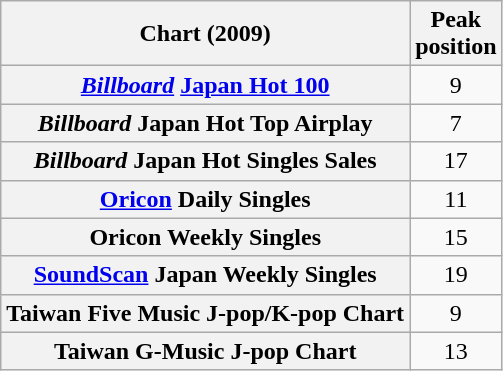<table class="wikitable sortable plainrowheaders">
<tr>
<th scope="col">Chart (2009)</th>
<th scope="col">Peak<br>position</th>
</tr>
<tr>
<th scope="row"><em><a href='#'>Billboard</a></em> <a href='#'>Japan Hot 100</a></th>
<td align="center">9</td>
</tr>
<tr>
<th scope="row"><em>Billboard</em> Japan Hot Top Airplay</th>
<td align="center">7</td>
</tr>
<tr>
<th scope="row"><em>Billboard</em> Japan Hot Singles Sales</th>
<td align="center">17</td>
</tr>
<tr>
<th scope="row"><a href='#'>Oricon</a> Daily Singles</th>
<td align="center">11</td>
</tr>
<tr>
<th scope="row">Oricon Weekly Singles</th>
<td align="center">15</td>
</tr>
<tr>
<th scope="row"><a href='#'>SoundScan</a> Japan Weekly Singles</th>
<td align="center">19</td>
</tr>
<tr>
<th scope="row" align="left">Taiwan Five Music J-pop/K-pop Chart</th>
<td align="center">9</td>
</tr>
<tr>
<th scope="row" align="left">Taiwan G-Music J-pop Chart</th>
<td align="center">13</td>
</tr>
</table>
